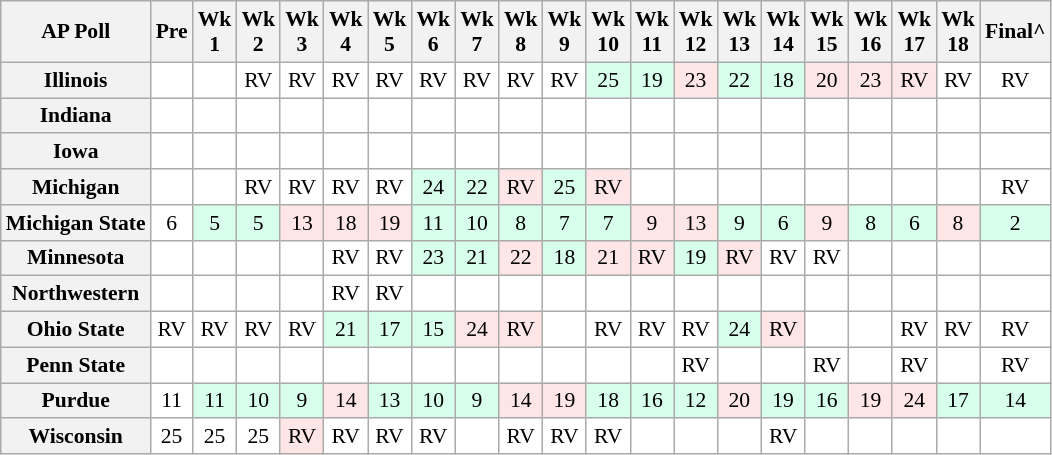<table class="wikitable" style="white-space:nowrap; font-size:90%;">
<tr>
<th>AP Poll</th>
<th>Pre</th>
<th>Wk<br>1</th>
<th>Wk<br>2</th>
<th>Wk<br>3</th>
<th>Wk<br>4</th>
<th>Wk<br>5</th>
<th>Wk<br>6</th>
<th>Wk<br>7</th>
<th>Wk<br>8</th>
<th>Wk<br>9</th>
<th>Wk<br>10</th>
<th>Wk<br>11</th>
<th>Wk<br>12</th>
<th>Wk<br>13</th>
<th>Wk<br>14</th>
<th>Wk<br>15</th>
<th>Wk<br>16</th>
<th>Wk<br>17</th>
<th>Wk<br>18</th>
<th>Final^</th>
</tr>
<tr style="text-align:center;">
<th>Illinois</th>
<td style="background:#FFF;"></td>
<td style="background:#FFF;"></td>
<td style="background:#FFF;">RV</td>
<td style="background:#FFF;">RV</td>
<td style="background:#FFF;">RV</td>
<td style="background:#FFF;">RV</td>
<td style="background:#FFF;">RV</td>
<td style="background:#FFF;">RV</td>
<td style="background:#FFF;">RV</td>
<td style="background:#FFF;">RV</td>
<td style="background:#D8FFEB;">25</td>
<td style="background:#D8FFEB;">19</td>
<td style="background:#FFE6E6;">23</td>
<td style="background:#D8FFEB;">22</td>
<td style="background:#D8FFEB;">18</td>
<td style="background:#FFE6E6;">20</td>
<td style="background:#FFE6E6;">23</td>
<td style="background:#FFE6E6;">RV</td>
<td style="background:#FFF;">RV</td>
<td style="background:#FFF;">RV</td>
</tr>
<tr style="text-align:center;">
<th>Indiana</th>
<td style="background:#FFF;"></td>
<td style="background:#FFF;"></td>
<td style="background:#FFF;"></td>
<td style="background:#FFF;"></td>
<td style="background:#FFF;"></td>
<td style="background:#FFF;"></td>
<td style="background:#FFF;"></td>
<td style="background:#FFF;"></td>
<td style="background:#FFF;"></td>
<td style="background:#FFF;"></td>
<td style="background:#FFF;"></td>
<td style="background:#FFF;"></td>
<td style="background:#FFF;"></td>
<td style="background:#FFF;"></td>
<td style="background:#FFF;"></td>
<td style="background:#FFF;"></td>
<td style="background:#FFF;"></td>
<td style="background:#FFF;"></td>
<td style="background:#FFF;"></td>
<td style="background:#FFF;"></td>
</tr>
<tr style="text-align:center;">
<th>Iowa</th>
<td style="background:#FFF;"></td>
<td style="background:#FFF;"></td>
<td style="background:#FFF;"></td>
<td style="background:#FFF;"></td>
<td style="background:#FFF;"></td>
<td style="background:#FFF;"></td>
<td style="background:#FFF;"></td>
<td style="background:#FFF;"></td>
<td style="background:#FFF;"></td>
<td style="background:#FFF;"></td>
<td style="background:#FFF;"></td>
<td style="background:#FFF;"></td>
<td style="background:#FFF;"></td>
<td style="background:#FFF;"></td>
<td style="background:#FFF;"></td>
<td style="background:#FFF;"></td>
<td style="background:#FFF;"></td>
<td style="background:#FFF;"></td>
<td style="background:#FFF;"></td>
<td style="background:#FFF;"></td>
</tr>
<tr style="text-align:center;">
<th>Michigan</th>
<td style="background:#FFF;"></td>
<td style="background:#FFF;"></td>
<td style="background:#FFF;">RV</td>
<td style="background:#FFF;">RV</td>
<td style="background:#FFF;">RV</td>
<td style="background:#FFF;">RV</td>
<td style="background:#D8FFEB;">24</td>
<td style="background:#D8FFEB;">22</td>
<td style="background:#FFE6E6;">RV</td>
<td style="background:#D8FFEB;">25</td>
<td style="background:#FFE6E6;">RV</td>
<td style="background:#FFF;"></td>
<td style="background:#FFF;"></td>
<td style="background:#FFF;"></td>
<td style="background:#FFF;"></td>
<td style="background:#FFF;"></td>
<td style="background:#FFF;"></td>
<td style="background:#FFF;"></td>
<td style="background:#FFF;"></td>
<td style="background:#FFF;">RV</td>
</tr>
<tr style="text-align:center;">
<th>Michigan State</th>
<td style="background:#FFF;">6</td>
<td style="background:#D8FFEB;">5</td>
<td style="background:#D8FFEB;">5</td>
<td style="background:#FFE6E6;">13</td>
<td style="background:#FFE6E6;">18</td>
<td style="background:#FFE6E6;">19</td>
<td style="background:#D8FFEB;">11</td>
<td style="background:#D8FFEB;">10</td>
<td style="background:#D8FFEB;">8</td>
<td style="background:#D8FFEB;">7</td>
<td style="background:#D8FFEB;">7</td>
<td style="background:#FFE6E6;">9</td>
<td style="background:#FFE6E6;">13</td>
<td style="background:#D8FFEB;">9</td>
<td style="background:#D8FFEB;">6</td>
<td style="background:#FFE6E6;">9</td>
<td style="background:#D8FFEB;">8</td>
<td style="background:#D8FFEB;">6</td>
<td style="background:#FFE6E6;">8</td>
<td style="background:#D8FFEB;">2</td>
</tr>
<tr style="text-align:center;">
<th>Minnesota</th>
<td style="background:#FFF;"></td>
<td style="background:#FFF;"></td>
<td style="background:#FFF;"></td>
<td style="background:#FFF;"></td>
<td style="background:#FFF;">RV</td>
<td style="background:#FFF;">RV</td>
<td style="background:#D8FFEB;">23</td>
<td style="background:#D8FFEB;">21</td>
<td style="background:#FFE6E6;">22</td>
<td style="background:#D8FFEB;">18</td>
<td style="background:#FFE6E6;">21</td>
<td style="background:#FFE6E6;">RV</td>
<td style="background:#D8FFEB;">19</td>
<td style="background:#FFE6E6;">RV</td>
<td style="background:#FFF;">RV</td>
<td style="background:#FFF;">RV</td>
<td style="background:#FFF;"></td>
<td style="background:#FFF;"></td>
<td style="background:#FFF;"></td>
<td style="background:#FFF;"></td>
</tr>
<tr style="text-align:center;">
<th>Northwestern</th>
<td style="background:#FFF;"></td>
<td style="background:#FFF;"></td>
<td style="background:#FFF;"></td>
<td style="background:#FFF;"></td>
<td style="background:#FFF;">RV</td>
<td style="background:#FFF;">RV</td>
<td style="background:#FFF;"></td>
<td style="background:#FFF;"></td>
<td style="background:#FFF;"></td>
<td style="background:#FFF;"></td>
<td style="background:#FFF;"></td>
<td style="background:#FFF;"></td>
<td style="background:#FFF;"></td>
<td style="background:#FFF;"></td>
<td style="background:#FFF;"></td>
<td style="background:#FFF;"></td>
<td style="background:#FFF;"></td>
<td style="background:#FFF;"></td>
<td style="background:#FFF;"></td>
<td style="background:#FFF;"></td>
</tr>
<tr style="text-align:center;">
<th>Ohio State</th>
<td style="background:#FFF;">RV</td>
<td style="background:#FFF;">RV</td>
<td style="background:#FFF;">RV</td>
<td style="background:#FFF;">RV</td>
<td style="background:#D8FFEB;">21</td>
<td style="background:#D8FFEB;">17</td>
<td style="background:#D8FFEB;">15</td>
<td style="background:#FFE6E6;">24</td>
<td style="background:#FFE6E6;">RV</td>
<td style="background:#FFF;"></td>
<td style="background:#FFF;">RV</td>
<td style="background:#FFF;">RV</td>
<td style="background:#FFF;">RV</td>
<td style="background:#D8FFEB;">24</td>
<td style="background:#FFE6E6;">RV</td>
<td style="background:#FFF;"></td>
<td style="background:#FFF;"></td>
<td style="background:#FFF;">RV</td>
<td style="background:#FFF;">RV</td>
<td style="background:#FFF;">RV</td>
</tr>
<tr style="text-align:center;">
<th>Penn State</th>
<td style="background:#FFF;"></td>
<td style="background:#FFF;"></td>
<td style="background:#FFF;"></td>
<td style="background:#FFF;"></td>
<td style="background:#FFF;"></td>
<td style="background:#FFF;"></td>
<td style="background:#FFF;"></td>
<td style="background:#FFF;"></td>
<td style="background:#FFF;"></td>
<td style="background:#FFF;"></td>
<td style="background:#FFF;"></td>
<td style="background:#FFF;"></td>
<td style="background:#FFF;">RV</td>
<td style="background:#FFF;"></td>
<td style="background:#FFF;"></td>
<td style="background:#FFF;">RV</td>
<td style="background:#FFF;"></td>
<td style="background:#FFF;">RV</td>
<td style="background:#FFF;"></td>
<td style="background:#FFF;">RV</td>
</tr>
<tr style="text-align:center;">
<th>Purdue</th>
<td style="background:#FFF;">11</td>
<td style="background:#D8FFEB;">11</td>
<td style="background:#D8FFEB;">10</td>
<td style="background:#D8FFEB;">9</td>
<td style="background:#FFE6E6;">14</td>
<td style="background:#D8FFEB;">13</td>
<td style="background:#D8FFEB;">10</td>
<td style="background:#D8FFEB;">9</td>
<td style="background:#FFE6E6;">14</td>
<td style="background:#FFE6E6;">19</td>
<td style="background:#D8FFEB;">18</td>
<td style="background:#D8FFEB;">16</td>
<td style="background:#D8FFEB;">12</td>
<td style="background:#FFE6E6;">20</td>
<td style="background:#D8FFEB;">19</td>
<td style="background:#D8FFEB;">16</td>
<td style="background:#FFE6E6;">19</td>
<td style="background:#FFE6E6;">24</td>
<td style="background:#D8FFEB;">17</td>
<td style="background:#D8FFEB;">14</td>
</tr>
<tr style="text-align:center;">
<th>Wisconsin</th>
<td style="background:#FFF;">25</td>
<td style="background:#FFF;">25</td>
<td style="background:#FFF;">25</td>
<td style="background:#FFE6E6;">RV</td>
<td style="background:#FFF;">RV</td>
<td style="background:#FFF;">RV</td>
<td style="background:#FFF;">RV</td>
<td style="background:#FFF;"></td>
<td style="background:#FFF;">RV</td>
<td style="background:#FFF;">RV</td>
<td style="background:#FFF;">RV</td>
<td style="background:#FFF;"></td>
<td style="background:#FFF;"></td>
<td style="background:#FFF;"></td>
<td style="background:#FFF;">RV</td>
<td style="background:#FFF;"></td>
<td style="background:#FFF;"></td>
<td style="background:#FFF;"></td>
<td style="background:#FFF;"></td>
<td style="background:#FFF;"></td>
</tr>
</table>
